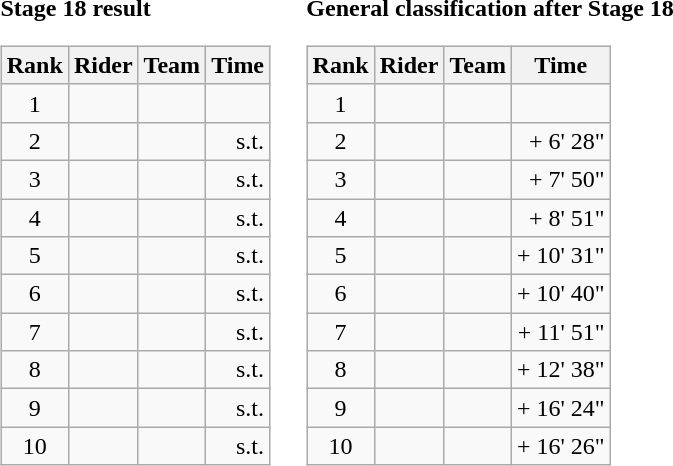<table>
<tr>
<td><strong>Stage 18 result</strong><br><table class="wikitable">
<tr>
<th scope="col">Rank</th>
<th scope="col">Rider</th>
<th scope="col">Team</th>
<th scope="col">Time</th>
</tr>
<tr>
<td style="text-align:center;">1</td>
<td></td>
<td></td>
<td style="text-align:right;"></td>
</tr>
<tr>
<td style="text-align:center;">2</td>
<td></td>
<td></td>
<td style="text-align:right;">s.t.</td>
</tr>
<tr>
<td style="text-align:center;">3</td>
<td></td>
<td></td>
<td style="text-align:right;">s.t.</td>
</tr>
<tr>
<td style="text-align:center;">4</td>
<td></td>
<td></td>
<td style="text-align:right;">s.t.</td>
</tr>
<tr>
<td style="text-align:center;">5</td>
<td></td>
<td></td>
<td style="text-align:right;">s.t.</td>
</tr>
<tr>
<td style="text-align:center;">6</td>
<td></td>
<td></td>
<td style="text-align:right;">s.t.</td>
</tr>
<tr>
<td style="text-align:center;">7</td>
<td></td>
<td></td>
<td style="text-align:right;">s.t.</td>
</tr>
<tr>
<td style="text-align:center;">8</td>
<td></td>
<td></td>
<td style="text-align:right;">s.t.</td>
</tr>
<tr>
<td style="text-align:center;">9</td>
<td></td>
<td></td>
<td style="text-align:right;">s.t.</td>
</tr>
<tr>
<td style="text-align:center;">10</td>
<td></td>
<td></td>
<td style="text-align:right;">s.t.</td>
</tr>
</table>
</td>
<td></td>
<td><strong>General classification after Stage 18</strong><br><table class="wikitable">
<tr>
<th scope="col">Rank</th>
<th scope="col">Rider</th>
<th scope="col">Team</th>
<th scope="col">Time</th>
</tr>
<tr>
<td style="text-align:center;">1</td>
<td></td>
<td></td>
<td style="text-align:right;"></td>
</tr>
<tr>
<td style="text-align:center;">2</td>
<td></td>
<td></td>
<td style="text-align:right;">+ 6' 28"</td>
</tr>
<tr>
<td style="text-align:center;">3</td>
<td></td>
<td></td>
<td style="text-align:right;">+ 7' 50"</td>
</tr>
<tr>
<td style="text-align:center;">4</td>
<td></td>
<td></td>
<td style="text-align:right;">+ 8' 51"</td>
</tr>
<tr>
<td style="text-align:center;">5</td>
<td></td>
<td></td>
<td style="text-align:right;">+ 10' 31"</td>
</tr>
<tr>
<td style="text-align:center;">6</td>
<td></td>
<td></td>
<td style="text-align:right;">+ 10' 40"</td>
</tr>
<tr>
<td style="text-align:center;">7</td>
<td></td>
<td></td>
<td style="text-align:right;">+ 11' 51"</td>
</tr>
<tr>
<td style="text-align:center;">8</td>
<td></td>
<td></td>
<td style="text-align:right;">+ 12' 38"</td>
</tr>
<tr>
<td style="text-align:center;">9</td>
<td></td>
<td></td>
<td style="text-align:right;">+ 16' 24"</td>
</tr>
<tr>
<td style="text-align:center;">10</td>
<td></td>
<td></td>
<td style="text-align:right;">+ 16' 26"</td>
</tr>
</table>
</td>
</tr>
</table>
